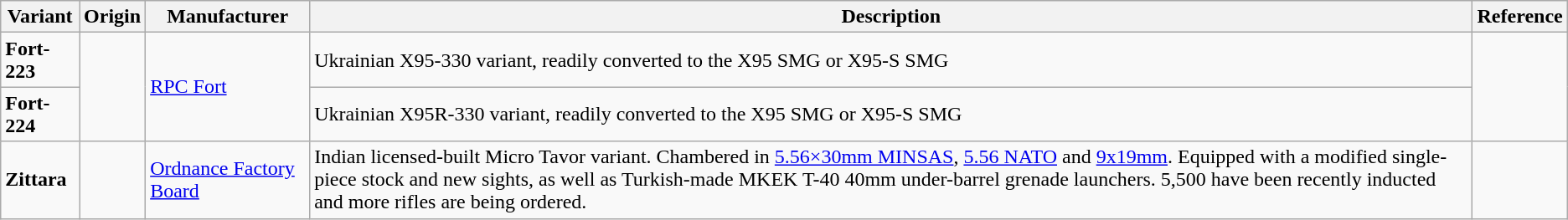<table class="wikitable">
<tr>
<th>Variant</th>
<th>Origin</th>
<th>Manufacturer</th>
<th>Description</th>
<th>Reference</th>
</tr>
<tr>
<td><strong>Fort-223</strong></td>
<td rowspan="2"></td>
<td rowspan="2"><a href='#'>RPC Fort</a></td>
<td>Ukrainian X95-330 variant, readily converted to the X95 SMG or X95-S SMG</td>
<td rowspan="2"></td>
</tr>
<tr>
<td><strong>Fort-224</strong></td>
<td>Ukrainian X95R-330 variant, readily converted to the X95 SMG or X95-S SMG</td>
</tr>
<tr>
<td><strong>Zittara</strong></td>
<td></td>
<td><a href='#'>Ordnance Factory Board</a></td>
<td>Indian licensed-built Micro Tavor variant. Chambered in <a href='#'>5.56×30mm MINSAS</a>, <a href='#'>5.56 NATO</a> and <a href='#'>9x19mm</a>. Equipped with a modified single-piece stock and new sights, as well as Turkish-made MKEK T-40 40mm under-barrel grenade launchers.  5,500 have been recently inducted and more rifles are being ordered.</td>
<td></td>
</tr>
</table>
